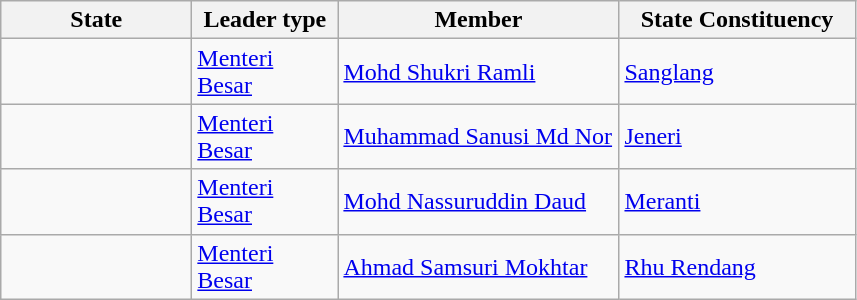<table class ="wikitable sortable">
<tr>
<th style="width:120px;">State</th>
<th style="width:90px;">Leader type</th>
<th style="width:180px;">Member</th>
<th style="width:150px;">State Constituency</th>
</tr>
<tr>
<td></td>
<td><a href='#'>Menteri Besar</a></td>
<td><a href='#'>Mohd Shukri Ramli</a></td>
<td><a href='#'>Sanglang</a></td>
</tr>
<tr>
<td></td>
<td><a href='#'>Menteri Besar</a></td>
<td><a href='#'>Muhammad Sanusi Md Nor</a></td>
<td><a href='#'>Jeneri</a></td>
</tr>
<tr>
<td></td>
<td><a href='#'>Menteri Besar</a></td>
<td><a href='#'>Mohd Nassuruddin Daud</a></td>
<td><a href='#'>Meranti</a></td>
</tr>
<tr>
<td></td>
<td><a href='#'>Menteri Besar</a></td>
<td><a href='#'>Ahmad Samsuri Mokhtar</a></td>
<td><a href='#'>Rhu Rendang</a></td>
</tr>
</table>
